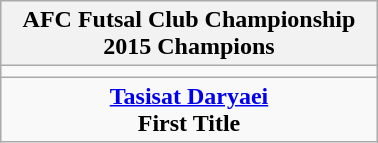<table class="wikitable" style="text-align: center; margin: 0 auto; width: 20%">
<tr>
<th>AFC Futsal Club Championship<br>2015 Champions</th>
</tr>
<tr>
<td></td>
</tr>
<tr>
<td><strong><a href='#'>Tasisat Daryaei</a></strong><br><strong>First Title</strong></td>
</tr>
</table>
